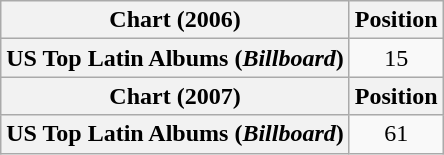<table class="wikitable plainrowheaders">
<tr>
<th scope="col">Chart (2006)</th>
<th scope="col">Position</th>
</tr>
<tr>
<th scope="row">US Top Latin Albums (<em>Billboard</em>)</th>
<td align="center">15</td>
</tr>
<tr>
<th scope="col">Chart (2007)</th>
<th scope="col">Position</th>
</tr>
<tr>
<th scope="row">US Top Latin Albums (<em>Billboard</em>)</th>
<td align="center">61</td>
</tr>
</table>
